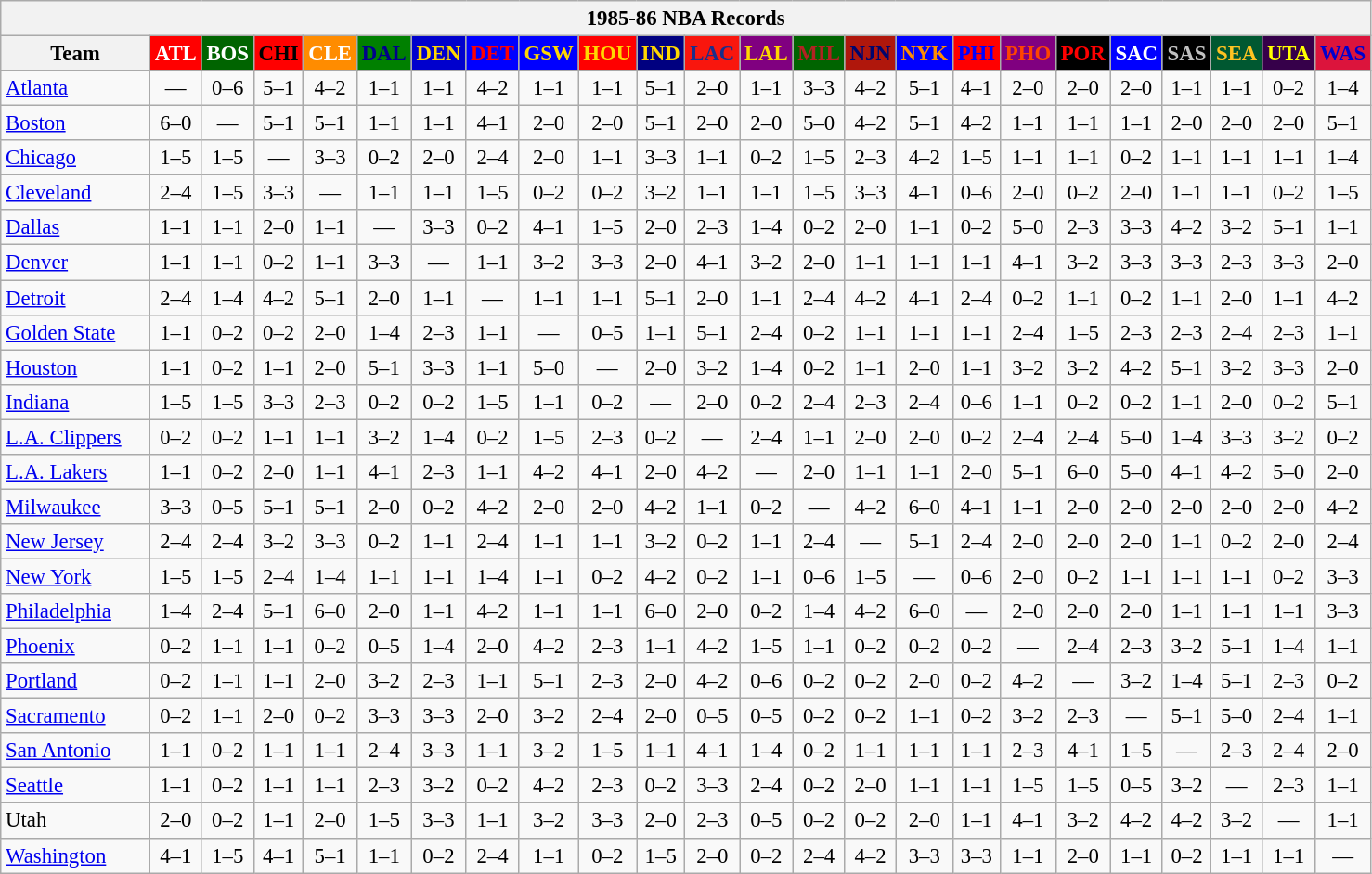<table class="wikitable" style="font-size:95%; text-align:center;">
<tr>
<th colspan=24>1985-86 NBA Records</th>
</tr>
<tr>
<th width=100>Team</th>
<th style="background:#FF0000;color:#FFFFFF;width=35">ATL</th>
<th style="background:#006400;color:#FFFFFF;width=35">BOS</th>
<th style="background:#FF0000;color:#000000;width=35">CHI</th>
<th style="background:#FF8C00;color:#FFFFFF;width=35">CLE</th>
<th style="background:#008000;color:#00008B;width=35">DAL</th>
<th style="background:#0000CD;color:#FFD700;width=35">DEN</th>
<th style="background:#0000FF;color:#FF0000;width=35">DET</th>
<th style="background:#0000FF;color:#FFD700;width=35">GSW</th>
<th style="background:#FF0000;color:#FFD700;width=35">HOU</th>
<th style="background:#000080;color:#FFD700;width=35">IND</th>
<th style="background:#F9160D;color:#1A2E8B;width=35">LAC</th>
<th style="background:#800080;color:#FFD700;width=35">LAL</th>
<th style="background:#006400;color:#B22222;width=35">MIL</th>
<th style="background:#B0170C;color:#00056D;width=35">NJN</th>
<th style="background:#0000FF;color:#FF8C00;width=35">NYK</th>
<th style="background:#FF0000;color:#0000FF;width=35">PHI</th>
<th style="background:#800080;color:#FF4500;width=35">PHO</th>
<th style="background:#000000;color:#FF0000;width=35">POR</th>
<th style="background:#0000FF;color:#FFFFFF;width=35">SAC</th>
<th style="background:#000000;color:#C0C0C0;width=35">SAS</th>
<th style="background:#005831;color:#FFC322;width=35">SEA</th>
<th style="background:#36004A;color:#FFFF00;width=35">UTA</th>
<th style="background:#DC143C;color:#0000CD;width=35">WAS</th>
</tr>
<tr>
<td style="text-align:left;"><a href='#'>Atlanta</a></td>
<td>—</td>
<td>0–6</td>
<td>5–1</td>
<td>4–2</td>
<td>1–1</td>
<td>1–1</td>
<td>4–2</td>
<td>1–1</td>
<td>1–1</td>
<td>5–1</td>
<td>2–0</td>
<td>1–1</td>
<td>3–3</td>
<td>4–2</td>
<td>5–1</td>
<td>4–1</td>
<td>2–0</td>
<td>2–0</td>
<td>2–0</td>
<td>1–1</td>
<td>1–1</td>
<td>0–2</td>
<td>1–4</td>
</tr>
<tr>
<td style="text-align:left;"><a href='#'>Boston</a></td>
<td>6–0</td>
<td>—</td>
<td>5–1</td>
<td>5–1</td>
<td>1–1</td>
<td>1–1</td>
<td>4–1</td>
<td>2–0</td>
<td>2–0</td>
<td>5–1</td>
<td>2–0</td>
<td>2–0</td>
<td>5–0</td>
<td>4–2</td>
<td>5–1</td>
<td>4–2</td>
<td>1–1</td>
<td>1–1</td>
<td>1–1</td>
<td>2–0</td>
<td>2–0</td>
<td>2–0</td>
<td>5–1</td>
</tr>
<tr>
<td style="text-align:left;"><a href='#'>Chicago</a></td>
<td>1–5</td>
<td>1–5</td>
<td>—</td>
<td>3–3</td>
<td>0–2</td>
<td>2–0</td>
<td>2–4</td>
<td>2–0</td>
<td>1–1</td>
<td>3–3</td>
<td>1–1</td>
<td>0–2</td>
<td>1–5</td>
<td>2–3</td>
<td>4–2</td>
<td>1–5</td>
<td>1–1</td>
<td>1–1</td>
<td>0–2</td>
<td>1–1</td>
<td>1–1</td>
<td>1–1</td>
<td>1–4</td>
</tr>
<tr>
<td style="text-align:left;"><a href='#'>Cleveland</a></td>
<td>2–4</td>
<td>1–5</td>
<td>3–3</td>
<td>—</td>
<td>1–1</td>
<td>1–1</td>
<td>1–5</td>
<td>0–2</td>
<td>0–2</td>
<td>3–2</td>
<td>1–1</td>
<td>1–1</td>
<td>1–5</td>
<td>3–3</td>
<td>4–1</td>
<td>0–6</td>
<td>2–0</td>
<td>0–2</td>
<td>2–0</td>
<td>1–1</td>
<td>1–1</td>
<td>0–2</td>
<td>1–5</td>
</tr>
<tr>
<td style="text-align:left;"><a href='#'>Dallas</a></td>
<td>1–1</td>
<td>1–1</td>
<td>2–0</td>
<td>1–1</td>
<td>—</td>
<td>3–3</td>
<td>0–2</td>
<td>4–1</td>
<td>1–5</td>
<td>2–0</td>
<td>2–3</td>
<td>1–4</td>
<td>0–2</td>
<td>2–0</td>
<td>1–1</td>
<td>0–2</td>
<td>5–0</td>
<td>2–3</td>
<td>3–3</td>
<td>4–2</td>
<td>3–2</td>
<td>5–1</td>
<td>1–1</td>
</tr>
<tr>
<td style="text-align:left;"><a href='#'>Denver</a></td>
<td>1–1</td>
<td>1–1</td>
<td>0–2</td>
<td>1–1</td>
<td>3–3</td>
<td>—</td>
<td>1–1</td>
<td>3–2</td>
<td>3–3</td>
<td>2–0</td>
<td>4–1</td>
<td>3–2</td>
<td>2–0</td>
<td>1–1</td>
<td>1–1</td>
<td>1–1</td>
<td>4–1</td>
<td>3–2</td>
<td>3–3</td>
<td>3–3</td>
<td>2–3</td>
<td>3–3</td>
<td>2–0</td>
</tr>
<tr>
<td style="text-align:left;"><a href='#'>Detroit</a></td>
<td>2–4</td>
<td>1–4</td>
<td>4–2</td>
<td>5–1</td>
<td>2–0</td>
<td>1–1</td>
<td>—</td>
<td>1–1</td>
<td>1–1</td>
<td>5–1</td>
<td>2–0</td>
<td>1–1</td>
<td>2–4</td>
<td>4–2</td>
<td>4–1</td>
<td>2–4</td>
<td>0–2</td>
<td>1–1</td>
<td>0–2</td>
<td>1–1</td>
<td>2–0</td>
<td>1–1</td>
<td>4–2</td>
</tr>
<tr>
<td style="text-align:left;"><a href='#'>Golden State</a></td>
<td>1–1</td>
<td>0–2</td>
<td>0–2</td>
<td>2–0</td>
<td>1–4</td>
<td>2–3</td>
<td>1–1</td>
<td>—</td>
<td>0–5</td>
<td>1–1</td>
<td>5–1</td>
<td>2–4</td>
<td>0–2</td>
<td>1–1</td>
<td>1–1</td>
<td>1–1</td>
<td>2–4</td>
<td>1–5</td>
<td>2–3</td>
<td>2–3</td>
<td>2–4</td>
<td>2–3</td>
<td>1–1</td>
</tr>
<tr>
<td style="text-align:left;"><a href='#'>Houston</a></td>
<td>1–1</td>
<td>0–2</td>
<td>1–1</td>
<td>2–0</td>
<td>5–1</td>
<td>3–3</td>
<td>1–1</td>
<td>5–0</td>
<td>—</td>
<td>2–0</td>
<td>3–2</td>
<td>1–4</td>
<td>0–2</td>
<td>1–1</td>
<td>2–0</td>
<td>1–1</td>
<td>3–2</td>
<td>3–2</td>
<td>4–2</td>
<td>5–1</td>
<td>3–2</td>
<td>3–3</td>
<td>2–0</td>
</tr>
<tr>
<td style="text-align:left;"><a href='#'>Indiana</a></td>
<td>1–5</td>
<td>1–5</td>
<td>3–3</td>
<td>2–3</td>
<td>0–2</td>
<td>0–2</td>
<td>1–5</td>
<td>1–1</td>
<td>0–2</td>
<td>—</td>
<td>2–0</td>
<td>0–2</td>
<td>2–4</td>
<td>2–3</td>
<td>2–4</td>
<td>0–6</td>
<td>1–1</td>
<td>0–2</td>
<td>0–2</td>
<td>1–1</td>
<td>2–0</td>
<td>0–2</td>
<td>5–1</td>
</tr>
<tr>
<td style="text-align:left;"><a href='#'>L.A. Clippers</a></td>
<td>0–2</td>
<td>0–2</td>
<td>1–1</td>
<td>1–1</td>
<td>3–2</td>
<td>1–4</td>
<td>0–2</td>
<td>1–5</td>
<td>2–3</td>
<td>0–2</td>
<td>—</td>
<td>2–4</td>
<td>1–1</td>
<td>2–0</td>
<td>2–0</td>
<td>0–2</td>
<td>2–4</td>
<td>2–4</td>
<td>5–0</td>
<td>1–4</td>
<td>3–3</td>
<td>3–2</td>
<td>0–2</td>
</tr>
<tr>
<td style="text-align:left;"><a href='#'>L.A. Lakers</a></td>
<td>1–1</td>
<td>0–2</td>
<td>2–0</td>
<td>1–1</td>
<td>4–1</td>
<td>2–3</td>
<td>1–1</td>
<td>4–2</td>
<td>4–1</td>
<td>2–0</td>
<td>4–2</td>
<td>—</td>
<td>2–0</td>
<td>1–1</td>
<td>1–1</td>
<td>2–0</td>
<td>5–1</td>
<td>6–0</td>
<td>5–0</td>
<td>4–1</td>
<td>4–2</td>
<td>5–0</td>
<td>2–0</td>
</tr>
<tr>
<td style="text-align:left;"><a href='#'>Milwaukee</a></td>
<td>3–3</td>
<td>0–5</td>
<td>5–1</td>
<td>5–1</td>
<td>2–0</td>
<td>0–2</td>
<td>4–2</td>
<td>2–0</td>
<td>2–0</td>
<td>4–2</td>
<td>1–1</td>
<td>0–2</td>
<td>—</td>
<td>4–2</td>
<td>6–0</td>
<td>4–1</td>
<td>1–1</td>
<td>2–0</td>
<td>2–0</td>
<td>2–0</td>
<td>2–0</td>
<td>2–0</td>
<td>4–2</td>
</tr>
<tr>
<td style="text-align:left;"><a href='#'>New Jersey</a></td>
<td>2–4</td>
<td>2–4</td>
<td>3–2</td>
<td>3–3</td>
<td>0–2</td>
<td>1–1</td>
<td>2–4</td>
<td>1–1</td>
<td>1–1</td>
<td>3–2</td>
<td>0–2</td>
<td>1–1</td>
<td>2–4</td>
<td>—</td>
<td>5–1</td>
<td>2–4</td>
<td>2–0</td>
<td>2–0</td>
<td>2–0</td>
<td>1–1</td>
<td>0–2</td>
<td>2–0</td>
<td>2–4</td>
</tr>
<tr>
<td style="text-align:left;"><a href='#'>New York</a></td>
<td>1–5</td>
<td>1–5</td>
<td>2–4</td>
<td>1–4</td>
<td>1–1</td>
<td>1–1</td>
<td>1–4</td>
<td>1–1</td>
<td>0–2</td>
<td>4–2</td>
<td>0–2</td>
<td>1–1</td>
<td>0–6</td>
<td>1–5</td>
<td>—</td>
<td>0–6</td>
<td>2–0</td>
<td>0–2</td>
<td>1–1</td>
<td>1–1</td>
<td>1–1</td>
<td>0–2</td>
<td>3–3</td>
</tr>
<tr>
<td style="text-align:left;"><a href='#'>Philadelphia</a></td>
<td>1–4</td>
<td>2–4</td>
<td>5–1</td>
<td>6–0</td>
<td>2–0</td>
<td>1–1</td>
<td>4–2</td>
<td>1–1</td>
<td>1–1</td>
<td>6–0</td>
<td>2–0</td>
<td>0–2</td>
<td>1–4</td>
<td>4–2</td>
<td>6–0</td>
<td>—</td>
<td>2–0</td>
<td>2–0</td>
<td>2–0</td>
<td>1–1</td>
<td>1–1</td>
<td>1–1</td>
<td>3–3</td>
</tr>
<tr>
<td style="text-align:left;"><a href='#'>Phoenix</a></td>
<td>0–2</td>
<td>1–1</td>
<td>1–1</td>
<td>0–2</td>
<td>0–5</td>
<td>1–4</td>
<td>2–0</td>
<td>4–2</td>
<td>2–3</td>
<td>1–1</td>
<td>4–2</td>
<td>1–5</td>
<td>1–1</td>
<td>0–2</td>
<td>0–2</td>
<td>0–2</td>
<td>—</td>
<td>2–4</td>
<td>2–3</td>
<td>3–2</td>
<td>5–1</td>
<td>1–4</td>
<td>1–1</td>
</tr>
<tr>
<td style="text-align:left;"><a href='#'>Portland</a></td>
<td>0–2</td>
<td>1–1</td>
<td>1–1</td>
<td>2–0</td>
<td>3–2</td>
<td>2–3</td>
<td>1–1</td>
<td>5–1</td>
<td>2–3</td>
<td>2–0</td>
<td>4–2</td>
<td>0–6</td>
<td>0–2</td>
<td>0–2</td>
<td>2–0</td>
<td>0–2</td>
<td>4–2</td>
<td>—</td>
<td>3–2</td>
<td>1–4</td>
<td>5–1</td>
<td>2–3</td>
<td>0–2</td>
</tr>
<tr>
<td style="text-align:left;"><a href='#'>Sacramento</a></td>
<td>0–2</td>
<td>1–1</td>
<td>2–0</td>
<td>0–2</td>
<td>3–3</td>
<td>3–3</td>
<td>2–0</td>
<td>3–2</td>
<td>2–4</td>
<td>2–0</td>
<td>0–5</td>
<td>0–5</td>
<td>0–2</td>
<td>0–2</td>
<td>1–1</td>
<td>0–2</td>
<td>3–2</td>
<td>2–3</td>
<td>—</td>
<td>5–1</td>
<td>5–0</td>
<td>2–4</td>
<td>1–1</td>
</tr>
<tr>
<td style="text-align:left;"><a href='#'>San Antonio</a></td>
<td>1–1</td>
<td>0–2</td>
<td>1–1</td>
<td>1–1</td>
<td>2–4</td>
<td>3–3</td>
<td>1–1</td>
<td>3–2</td>
<td>1–5</td>
<td>1–1</td>
<td>4–1</td>
<td>1–4</td>
<td>0–2</td>
<td>1–1</td>
<td>1–1</td>
<td>1–1</td>
<td>2–3</td>
<td>4–1</td>
<td>1–5</td>
<td>—</td>
<td>2–3</td>
<td>2–4</td>
<td>2–0</td>
</tr>
<tr>
<td style="text-align:left;"><a href='#'>Seattle</a></td>
<td>1–1</td>
<td>0–2</td>
<td>1–1</td>
<td>1–1</td>
<td>2–3</td>
<td>3–2</td>
<td>0–2</td>
<td>4–2</td>
<td>2–3</td>
<td>0–2</td>
<td>3–3</td>
<td>2–4</td>
<td>0–2</td>
<td>2–0</td>
<td>1–1</td>
<td>1–1</td>
<td>1–5</td>
<td>1–5</td>
<td>0–5</td>
<td>3–2</td>
<td>—</td>
<td>2–3</td>
<td>1–1</td>
</tr>
<tr>
<td style="text-align:left;">Utah</td>
<td>2–0</td>
<td>0–2</td>
<td>1–1</td>
<td>2–0</td>
<td>1–5</td>
<td>3–3</td>
<td>1–1</td>
<td>3–2</td>
<td>3–3</td>
<td>2–0</td>
<td>2–3</td>
<td>0–5</td>
<td>0–2</td>
<td>0–2</td>
<td>2–0</td>
<td>1–1</td>
<td>4–1</td>
<td>3–2</td>
<td>4–2</td>
<td>4–2</td>
<td>3–2</td>
<td>—</td>
<td>1–1</td>
</tr>
<tr>
<td style="text-align:left;"><a href='#'>Washington</a></td>
<td>4–1</td>
<td>1–5</td>
<td>4–1</td>
<td>5–1</td>
<td>1–1</td>
<td>0–2</td>
<td>2–4</td>
<td>1–1</td>
<td>0–2</td>
<td>1–5</td>
<td>2–0</td>
<td>0–2</td>
<td>2–4</td>
<td>4–2</td>
<td>3–3</td>
<td>3–3</td>
<td>1–1</td>
<td>2–0</td>
<td>1–1</td>
<td>0–2</td>
<td>1–1</td>
<td>1–1</td>
<td>—</td>
</tr>
</table>
